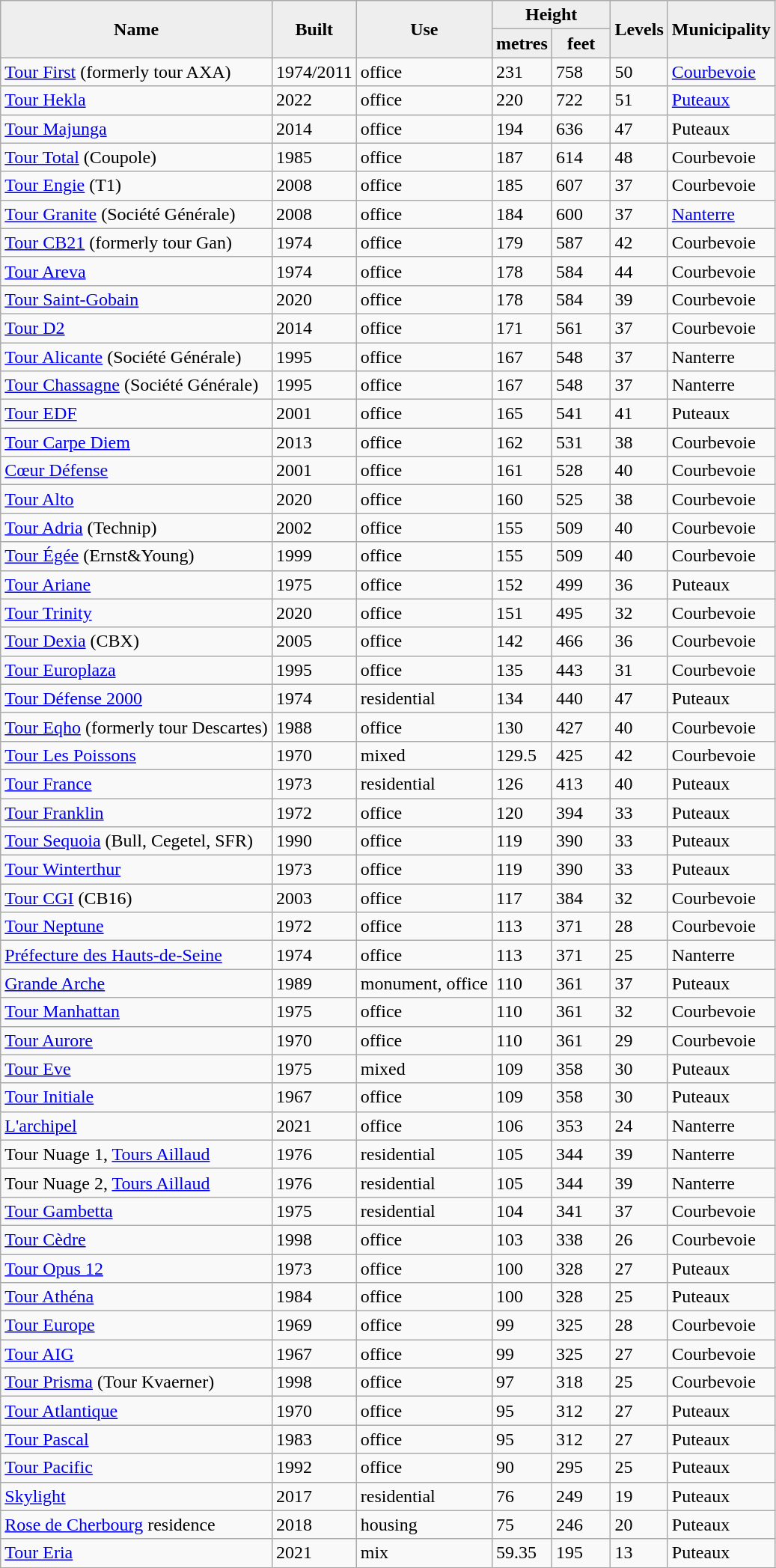<table class="wikitable sortable" style="border:#999; background:light gray;">
<tr style="background:#eee; text-align:center;">
<td rowspan="2"><span><strong>Name</strong></span></td>
<td rowspan="2" style="text-align:center;"><span><strong>Built</strong></span></td>
<td rowspan="2" style="text-align:center;"><span><strong>Use</strong></span></td>
<td colspan="2" style="text-align:center;"><span><strong>Height</strong></span></td>
<td rowspan="2" style="text-align:center;"><span><strong>Levels</strong></span></td>
<td rowspan="2" style="text-align:center;"><span><strong>Municipality</strong></span></td>
</tr>
<tr style="background:#eee; text-align:center;">
<td style="width:45px;"><span><strong>metres</strong></span></td>
<td style="width:45px; text-align:center;"><span><strong>feet</strong></span></td>
</tr>
<tr>
<td><a href='#'>Tour First</a> (formerly tour AXA)</td>
<td>1974/2011</td>
<td>office</td>
<td>231</td>
<td>758</td>
<td>50</td>
<td><a href='#'>Courbevoie</a></td>
</tr>
<tr>
<td><a href='#'>Tour Hekla</a></td>
<td>2022</td>
<td>office</td>
<td>220</td>
<td>722</td>
<td>51</td>
<td><a href='#'>Puteaux</a></td>
</tr>
<tr>
<td><a href='#'>Tour Majunga</a></td>
<td>2014</td>
<td>office</td>
<td>194</td>
<td>636</td>
<td>47</td>
<td>Puteaux</td>
</tr>
<tr>
<td><a href='#'>Tour Total</a> (Coupole)</td>
<td>1985</td>
<td>office</td>
<td>187</td>
<td>614</td>
<td>48</td>
<td>Courbevoie</td>
</tr>
<tr>
<td><a href='#'>Tour Engie</a> (T1)</td>
<td>2008</td>
<td>office</td>
<td>185</td>
<td>607</td>
<td>37</td>
<td>Courbevoie</td>
</tr>
<tr>
<td><a href='#'>Tour Granite</a> (Société Générale)</td>
<td>2008</td>
<td>office</td>
<td>184</td>
<td>600</td>
<td>37</td>
<td><a href='#'>Nanterre</a></td>
</tr>
<tr>
<td><a href='#'>Tour CB21</a> (formerly tour Gan)</td>
<td>1974</td>
<td>office</td>
<td>179</td>
<td>587</td>
<td>42</td>
<td>Courbevoie</td>
</tr>
<tr>
<td><a href='#'>Tour Areva</a></td>
<td>1974</td>
<td>office</td>
<td>178</td>
<td>584</td>
<td>44</td>
<td>Courbevoie</td>
</tr>
<tr>
<td><a href='#'>Tour Saint-Gobain</a></td>
<td>2020</td>
<td>office</td>
<td>178</td>
<td>584</td>
<td>39</td>
<td>Courbevoie</td>
</tr>
<tr>
<td><a href='#'>Tour D2</a></td>
<td>2014</td>
<td>office</td>
<td>171</td>
<td>561</td>
<td>37</td>
<td>Courbevoie</td>
</tr>
<tr>
<td><a href='#'>Tour Alicante</a> (Société Générale)</td>
<td>1995</td>
<td>office</td>
<td>167</td>
<td>548</td>
<td>37</td>
<td>Nanterre</td>
</tr>
<tr>
<td><a href='#'>Tour Chassagne</a> (Société Générale)</td>
<td>1995</td>
<td>office</td>
<td>167</td>
<td>548</td>
<td>37</td>
<td>Nanterre</td>
</tr>
<tr>
<td><a href='#'>Tour EDF</a></td>
<td>2001</td>
<td>office</td>
<td>165</td>
<td>541</td>
<td>41</td>
<td>Puteaux</td>
</tr>
<tr>
<td><a href='#'>Tour Carpe Diem</a></td>
<td>2013</td>
<td>office</td>
<td>162</td>
<td>531</td>
<td>38</td>
<td>Courbevoie</td>
</tr>
<tr>
<td><a href='#'>Cœur Défense</a></td>
<td>2001</td>
<td>office</td>
<td>161</td>
<td>528</td>
<td>40</td>
<td>Courbevoie</td>
</tr>
<tr>
<td><a href='#'>Tour Alto</a></td>
<td>2020</td>
<td>office</td>
<td>160</td>
<td>525</td>
<td>38</td>
<td>Courbevoie</td>
</tr>
<tr>
<td><a href='#'>Tour Adria</a> (Technip)</td>
<td>2002</td>
<td>office</td>
<td>155</td>
<td>509</td>
<td>40</td>
<td>Courbevoie</td>
</tr>
<tr>
<td><a href='#'>Tour Égée</a> (Ernst&Young)</td>
<td>1999</td>
<td>office</td>
<td>155</td>
<td>509</td>
<td>40</td>
<td>Courbevoie</td>
</tr>
<tr>
<td><a href='#'>Tour Ariane</a></td>
<td>1975</td>
<td>office</td>
<td>152</td>
<td>499</td>
<td>36</td>
<td>Puteaux</td>
</tr>
<tr>
<td><a href='#'>Tour Trinity</a></td>
<td>2020</td>
<td>office</td>
<td>151</td>
<td>495</td>
<td>32</td>
<td>Courbevoie</td>
</tr>
<tr>
<td><a href='#'>Tour Dexia</a> (CBX)</td>
<td>2005</td>
<td>office</td>
<td>142</td>
<td>466</td>
<td>36</td>
<td>Courbevoie</td>
</tr>
<tr>
<td><a href='#'>Tour Europlaza</a></td>
<td>1995</td>
<td>office</td>
<td>135</td>
<td>443</td>
<td>31</td>
<td>Courbevoie</td>
</tr>
<tr>
<td><a href='#'>Tour Défense 2000</a></td>
<td>1974</td>
<td>residential</td>
<td>134</td>
<td>440</td>
<td>47</td>
<td>Puteaux</td>
</tr>
<tr>
<td><a href='#'>Tour Eqho</a> (formerly tour Descartes)</td>
<td>1988</td>
<td>office</td>
<td>130</td>
<td>427</td>
<td>40</td>
<td>Courbevoie</td>
</tr>
<tr>
<td><a href='#'>Tour Les Poissons</a></td>
<td>1970</td>
<td>mixed</td>
<td>129.5</td>
<td>425</td>
<td>42</td>
<td>Courbevoie</td>
</tr>
<tr>
<td><a href='#'>Tour France</a></td>
<td>1973</td>
<td>residential</td>
<td>126</td>
<td>413</td>
<td>40</td>
<td>Puteaux</td>
</tr>
<tr>
<td><a href='#'>Tour Franklin</a></td>
<td>1972</td>
<td>office</td>
<td>120</td>
<td>394</td>
<td>33</td>
<td>Puteaux</td>
</tr>
<tr>
<td><a href='#'>Tour Sequoia</a> (Bull, Cegetel, SFR)</td>
<td>1990</td>
<td>office</td>
<td>119</td>
<td>390</td>
<td>33</td>
<td>Puteaux</td>
</tr>
<tr>
<td><a href='#'>Tour Winterthur</a></td>
<td>1973</td>
<td>office</td>
<td>119</td>
<td>390</td>
<td>33</td>
<td>Puteaux</td>
</tr>
<tr>
<td><a href='#'>Tour CGI</a> (CB16)</td>
<td>2003</td>
<td>office</td>
<td>117</td>
<td>384</td>
<td>32</td>
<td>Courbevoie</td>
</tr>
<tr>
<td><a href='#'>Tour Neptune</a></td>
<td>1972</td>
<td>office</td>
<td>113</td>
<td>371</td>
<td>28</td>
<td>Courbevoie</td>
</tr>
<tr>
<td><a href='#'>Préfecture des Hauts-de-Seine</a></td>
<td>1974</td>
<td>office</td>
<td>113</td>
<td>371</td>
<td>25</td>
<td>Nanterre</td>
</tr>
<tr>
<td><a href='#'>Grande Arche</a></td>
<td>1989</td>
<td>monument, office</td>
<td>110</td>
<td>361</td>
<td>37</td>
<td>Puteaux</td>
</tr>
<tr>
<td><a href='#'>Tour Manhattan</a></td>
<td>1975</td>
<td>office</td>
<td>110</td>
<td>361</td>
<td>32</td>
<td>Courbevoie</td>
</tr>
<tr>
<td><a href='#'>Tour Aurore</a></td>
<td>1970</td>
<td>office</td>
<td>110</td>
<td>361</td>
<td>29</td>
<td>Courbevoie</td>
</tr>
<tr>
<td><a href='#'>Tour Eve</a></td>
<td>1975</td>
<td>mixed</td>
<td>109</td>
<td>358</td>
<td>30</td>
<td>Puteaux</td>
</tr>
<tr>
<td><a href='#'>Tour Initiale</a></td>
<td>1967</td>
<td>office</td>
<td>109</td>
<td>358</td>
<td>30</td>
<td>Puteaux</td>
</tr>
<tr>
<td><a href='#'>L'archipel</a></td>
<td>2021</td>
<td>office</td>
<td>106</td>
<td>353</td>
<td>24</td>
<td>Nanterre</td>
</tr>
<tr>
<td>Tour Nuage 1, <a href='#'>Tours Aillaud</a></td>
<td>1976</td>
<td>residential</td>
<td>105</td>
<td>344</td>
<td>39</td>
<td>Nanterre</td>
</tr>
<tr>
<td>Tour Nuage 2, <a href='#'>Tours Aillaud</a></td>
<td>1976</td>
<td>residential</td>
<td>105</td>
<td>344</td>
<td>39</td>
<td>Nanterre</td>
</tr>
<tr>
<td><a href='#'>Tour Gambetta</a></td>
<td>1975</td>
<td>residential</td>
<td>104</td>
<td>341</td>
<td>37</td>
<td>Courbevoie</td>
</tr>
<tr>
<td><a href='#'>Tour Cèdre</a></td>
<td>1998</td>
<td>office</td>
<td>103</td>
<td>338</td>
<td>26</td>
<td>Courbevoie</td>
</tr>
<tr>
<td><a href='#'>Tour Opus 12</a></td>
<td>1973</td>
<td>office</td>
<td>100</td>
<td>328</td>
<td>27</td>
<td>Puteaux</td>
</tr>
<tr>
<td><a href='#'>Tour Athéna</a></td>
<td>1984</td>
<td>office</td>
<td>100</td>
<td>328</td>
<td>25</td>
<td>Puteaux</td>
</tr>
<tr>
<td><a href='#'>Tour Europe</a></td>
<td>1969</td>
<td>office</td>
<td>99</td>
<td>325</td>
<td>28</td>
<td>Courbevoie</td>
</tr>
<tr>
<td><a href='#'>Tour AIG</a></td>
<td>1967</td>
<td>office</td>
<td>99</td>
<td>325</td>
<td>27</td>
<td>Courbevoie</td>
</tr>
<tr>
<td><a href='#'>Tour Prisma</a> (Tour Kvaerner)</td>
<td>1998</td>
<td>office</td>
<td>97</td>
<td>318</td>
<td>25</td>
<td>Courbevoie</td>
</tr>
<tr>
<td><a href='#'>Tour Atlantique</a></td>
<td>1970</td>
<td>office</td>
<td>95</td>
<td>312</td>
<td>27</td>
<td>Puteaux</td>
</tr>
<tr>
<td><a href='#'>Tour Pascal</a></td>
<td>1983</td>
<td>office</td>
<td>95</td>
<td>312</td>
<td>27</td>
<td>Puteaux</td>
</tr>
<tr>
<td><a href='#'>Tour Pacific</a></td>
<td>1992</td>
<td>office</td>
<td>90</td>
<td>295</td>
<td>25</td>
<td>Puteaux</td>
</tr>
<tr>
<td><a href='#'>Skylight</a></td>
<td>2017</td>
<td>residential</td>
<td>76</td>
<td>249</td>
<td>19</td>
<td>Puteaux</td>
</tr>
<tr>
<td><a href='#'>Rose de Cherbourg</a> residence</td>
<td>2018</td>
<td>housing</td>
<td>75</td>
<td>246</td>
<td>20</td>
<td>Puteaux</td>
</tr>
<tr>
<td><a href='#'>Tour Eria</a></td>
<td>2021</td>
<td>mix</td>
<td>59.35</td>
<td>195</td>
<td>13</td>
<td>Puteaux</td>
</tr>
</table>
